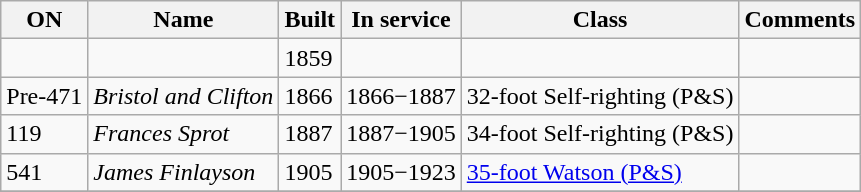<table class="wikitable">
<tr>
<th>ON</th>
<th>Name</th>
<th>Built</th>
<th>In service</th>
<th>Class</th>
<th>Comments</th>
</tr>
<tr>
<td></td>
<td></td>
<td>1859</td>
<td></td>
<td></td>
<td></td>
</tr>
<tr>
<td>Pre-471</td>
<td><em>Bristol and Clifton</em></td>
<td>1866</td>
<td>1866−1887</td>
<td>32-foot Self-righting (P&S)</td>
<td></td>
</tr>
<tr>
<td>119</td>
<td><em>Frances Sprot</em></td>
<td>1887</td>
<td>1887−1905</td>
<td>34-foot Self-righting (P&S)</td>
<td></td>
</tr>
<tr>
<td>541</td>
<td><em>James Finlayson</em></td>
<td>1905</td>
<td>1905−1923</td>
<td><a href='#'>35-foot Watson (P&S)</a></td>
<td></td>
</tr>
<tr>
</tr>
</table>
